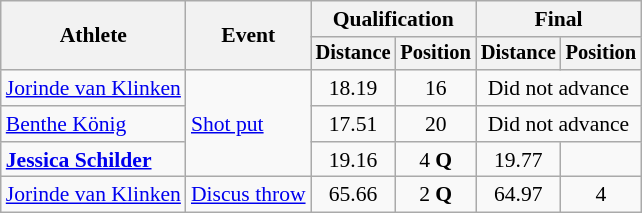<table class="wikitable" style="font-size:90%">
<tr>
<th rowspan="2">Athlete</th>
<th rowspan="2">Event</th>
<th colspan="2">Qualification</th>
<th colspan="2">Final</th>
</tr>
<tr style="font-size:95%">
<th>Distance</th>
<th>Position</th>
<th>Distance</th>
<th>Position</th>
</tr>
<tr align="center">
<td align="left"><a href='#'>Jorinde van Klinken</a></td>
<td rowspan="3" align="left"><a href='#'>Shot put</a></td>
<td>18.19</td>
<td>16</td>
<td colspan=2>Did not advance</td>
</tr>
<tr align="center">
<td align="left"><a href='#'>Benthe König</a></td>
<td>17.51</td>
<td>20</td>
<td colspan=2>Did not advance</td>
</tr>
<tr align="center">
<td align="left"><strong><a href='#'>Jessica Schilder</a></strong></td>
<td>19.16</td>
<td>4 <strong>Q</strong></td>
<td>19.77</td>
<td></td>
</tr>
<tr align="center">
<td align="left"><a href='#'>Jorinde van Klinken</a></td>
<td rowspan="1" align="left"><a href='#'>Discus throw</a></td>
<td>65.66</td>
<td>2 <strong>Q</strong></td>
<td>64.97</td>
<td>4</td>
</tr>
</table>
